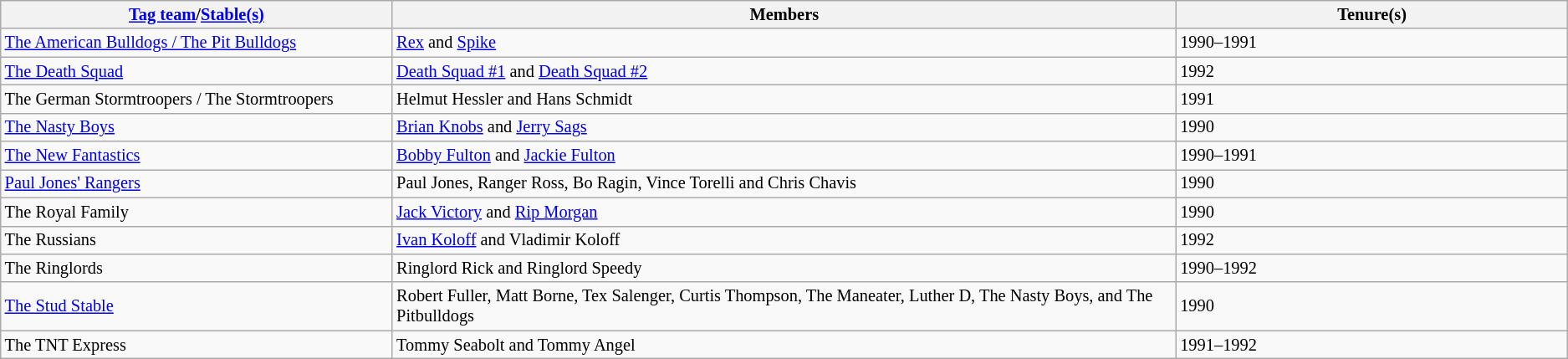<table style="font-size: 85%; text-align: left;" class="wikitable">
<tr>
<th width="25%"><a href='#'>Tag team</a>/<a href='#'>Stable(s)</a></th>
<th width="50%">Members</th>
<th width="25%">Tenure(s)</th>
</tr>
<tr>
<td><a href='#'>The American Bulldogs / The Pit Bulldogs</a></td>
<td><a href='#'>Rex</a> and <a href='#'>Spike</a></td>
<td>1990–1991</td>
</tr>
<tr>
<td><a href='#'>The Death Squad</a></td>
<td><a href='#'>Death Squad #1</a> and <a href='#'>Death Squad #2</a></td>
<td>1992</td>
</tr>
<tr>
<td>The German Stormtroopers / The Stormtroopers</td>
<td>Helmut Hessler and Hans Schmidt</td>
<td>1991</td>
</tr>
<tr>
<td><a href='#'>The Nasty Boys</a></td>
<td><a href='#'>Brian Knobs</a> and <a href='#'>Jerry Sags</a></td>
<td>1990</td>
</tr>
<tr>
<td><a href='#'>The New Fantastics</a></td>
<td><a href='#'>Bobby Fulton</a> and <a href='#'>Jackie Fulton</a></td>
<td>1990–1991</td>
</tr>
<tr>
<td><a href='#'>Paul Jones' Rangers</a></td>
<td>Paul Jones, Ranger Ross, Bo Ragin, Vince Torelli and Chris Chavis</td>
<td>1990</td>
</tr>
<tr>
<td>The Royal Family</td>
<td><a href='#'>Jack Victory</a> and <a href='#'>Rip Morgan</a></td>
<td>1990</td>
</tr>
<tr>
<td>The Russians</td>
<td><a href='#'>Ivan Koloff</a> and Vladimir Koloff</td>
<td>1992</td>
</tr>
<tr>
<td>The Ringlords</td>
<td>Ringlord Rick and Ringlord Speedy</td>
<td>1990–1992</td>
</tr>
<tr>
<td><a href='#'>The Stud Stable</a></td>
<td>Robert Fuller, Matt Borne, Tex Salenger, Curtis Thompson, The Maneater, Luther D, The Nasty Boys, and The Pitbulldogs</td>
<td>1990</td>
</tr>
<tr>
<td>The TNT Express</td>
<td>Tommy Seabolt and Tommy Angel</td>
<td>1991–1992</td>
</tr>
</table>
